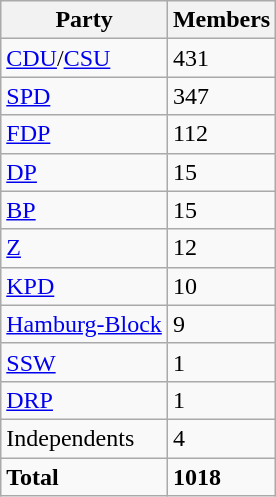<table class="wikitable" style="float:left; margin-right:20px; margin-top:0;">
<tr>
<th>Party</th>
<th>Members</th>
</tr>
<tr>
<td><a href='#'>CDU</a>/<a href='#'>CSU</a></td>
<td>431</td>
</tr>
<tr>
<td><a href='#'>SPD</a></td>
<td>347</td>
</tr>
<tr>
<td><a href='#'>FDP</a></td>
<td>112</td>
</tr>
<tr>
<td><a href='#'>DP</a></td>
<td>15</td>
</tr>
<tr>
<td><a href='#'>BP</a></td>
<td>15</td>
</tr>
<tr>
<td><a href='#'>Z</a></td>
<td>12</td>
</tr>
<tr>
<td><a href='#'>KPD</a></td>
<td>10</td>
</tr>
<tr>
<td><a href='#'>Hamburg-Block</a></td>
<td>9</td>
</tr>
<tr>
<td><a href='#'>SSW</a></td>
<td>1</td>
</tr>
<tr>
<td><a href='#'>DRP</a></td>
<td>1</td>
</tr>
<tr>
<td>Independents</td>
<td>4</td>
</tr>
<tr>
<td><strong>Total</strong></td>
<td><strong>1018</strong></td>
</tr>
</table>
